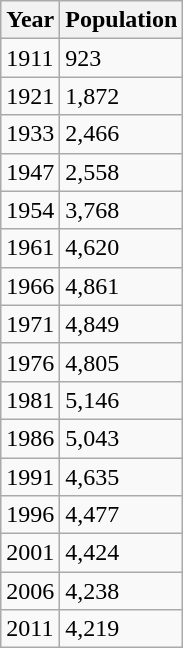<table class="wikitable">
<tr>
<th>Year</th>
<th>Population</th>
</tr>
<tr>
<td>1911</td>
<td>923</td>
</tr>
<tr>
<td>1921</td>
<td>1,872</td>
</tr>
<tr>
<td>1933</td>
<td>2,466</td>
</tr>
<tr>
<td>1947</td>
<td>2,558</td>
</tr>
<tr>
<td>1954</td>
<td>3,768</td>
</tr>
<tr>
<td>1961</td>
<td>4,620</td>
</tr>
<tr>
<td>1966</td>
<td>4,861</td>
</tr>
<tr>
<td>1971</td>
<td>4,849</td>
</tr>
<tr>
<td>1976</td>
<td>4,805</td>
</tr>
<tr>
<td>1981</td>
<td>5,146</td>
</tr>
<tr>
<td>1986</td>
<td>5,043</td>
</tr>
<tr>
<td>1991</td>
<td>4,635</td>
</tr>
<tr>
<td>1996</td>
<td>4,477</td>
</tr>
<tr>
<td>2001</td>
<td>4,424</td>
</tr>
<tr>
<td>2006</td>
<td>4,238</td>
</tr>
<tr>
<td>2011</td>
<td>4,219</td>
</tr>
</table>
